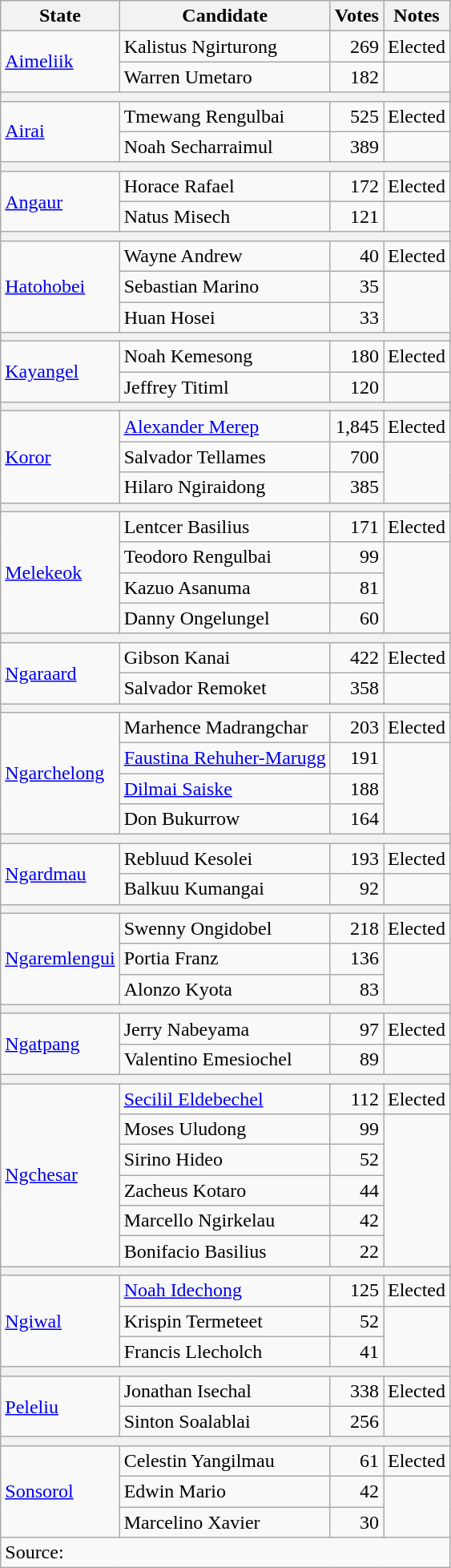<table class="wikitable">
<tr>
<th>State</th>
<th>Candidate</th>
<th>Votes</th>
<th>Notes</th>
</tr>
<tr>
<td rowspan=2><a href='#'>Aimeliik</a></td>
<td>Kalistus Ngirturong</td>
<td align=right>269</td>
<td>Elected</td>
</tr>
<tr>
<td>Warren Umetaro</td>
<td align=right>182</td>
</tr>
<tr>
<th colspan=4></th>
</tr>
<tr>
<td rowspan=2><a href='#'>Airai</a></td>
<td>Tmewang Rengulbai</td>
<td align=right>525</td>
<td>Elected</td>
</tr>
<tr>
<td>Noah Secharraimul</td>
<td align=right>389</td>
</tr>
<tr>
<th colspan=4></th>
</tr>
<tr>
<td rowspan=2><a href='#'>Angaur</a></td>
<td>Horace Rafael</td>
<td align=right>172</td>
<td>Elected</td>
</tr>
<tr>
<td>Natus Misech</td>
<td align=right>121</td>
</tr>
<tr>
<th colspan=4></th>
</tr>
<tr>
<td rowspan=3><a href='#'>Hatohobei</a></td>
<td>Wayne Andrew</td>
<td align=right>40</td>
<td>Elected</td>
</tr>
<tr>
<td>Sebastian Marino</td>
<td align=right>35</td>
</tr>
<tr>
<td>Huan Hosei</td>
<td align=right>33</td>
</tr>
<tr>
<th colspan=4></th>
</tr>
<tr>
<td rowspan=2><a href='#'>Kayangel</a></td>
<td>Noah Kemesong</td>
<td align=right>180</td>
<td>Elected</td>
</tr>
<tr>
<td>Jeffrey Titiml</td>
<td align=right>120</td>
</tr>
<tr>
<th colspan=4></th>
</tr>
<tr>
<td rowspan=3><a href='#'>Koror</a></td>
<td><a href='#'>Alexander Merep</a></td>
<td align=right>1,845</td>
<td>Elected</td>
</tr>
<tr>
<td>Salvador Tellames</td>
<td align=right>700</td>
</tr>
<tr>
<td>Hilaro Ngiraidong</td>
<td align=right>385</td>
</tr>
<tr>
<th colspan=4></th>
</tr>
<tr>
<td rowspan=4><a href='#'>Melekeok</a></td>
<td>Lentcer Basilius</td>
<td align=right>171</td>
<td>Elected</td>
</tr>
<tr>
<td>Teodoro Rengulbai</td>
<td align=right>99</td>
</tr>
<tr>
<td>Kazuo Asanuma</td>
<td align=right>81</td>
</tr>
<tr>
<td>Danny Ongelungel</td>
<td align=right>60</td>
</tr>
<tr>
<th colspan=4></th>
</tr>
<tr>
<td rowspan=2><a href='#'>Ngaraard</a></td>
<td>Gibson Kanai</td>
<td align=right>422</td>
<td>Elected</td>
</tr>
<tr>
<td>Salvador Remoket</td>
<td align=right>358</td>
</tr>
<tr>
<th colspan=4></th>
</tr>
<tr>
<td rowspan=4><a href='#'>Ngarchelong</a></td>
<td>Marhence Madrangchar</td>
<td align=right>203</td>
<td>Elected</td>
</tr>
<tr>
<td><a href='#'>Faustina Rehuher-Marugg</a></td>
<td align=right>191</td>
</tr>
<tr>
<td><a href='#'>Dilmai Saiske</a></td>
<td align=right>188</td>
</tr>
<tr>
<td>Don Bukurrow</td>
<td align=right>164</td>
</tr>
<tr>
<th colspan=4></th>
</tr>
<tr>
<td rowspan=2><a href='#'>Ngardmau</a></td>
<td>Rebluud Kesolei</td>
<td align=right>193</td>
<td>Elected</td>
</tr>
<tr>
<td>Balkuu Kumangai</td>
<td align=right>92</td>
</tr>
<tr>
<th colspan=4></th>
</tr>
<tr>
<td rowspan=3><a href='#'>Ngaremlengui</a></td>
<td>Swenny Ongidobel</td>
<td align=right>218</td>
<td>Elected</td>
</tr>
<tr>
<td>Portia Franz</td>
<td align=right>136</td>
</tr>
<tr>
<td>Alonzo Kyota</td>
<td align=right>83</td>
</tr>
<tr>
<th colspan=4></th>
</tr>
<tr>
<td rowspan=2><a href='#'>Ngatpang</a></td>
<td>Jerry Nabeyama</td>
<td align=right>97</td>
<td>Elected</td>
</tr>
<tr>
<td>Valentino Emesiochel</td>
<td align=right>89</td>
</tr>
<tr>
<th colspan=4></th>
</tr>
<tr>
<td rowspan=6><a href='#'>Ngchesar</a></td>
<td><a href='#'>Secilil Eldebechel</a></td>
<td align=right>112</td>
<td>Elected</td>
</tr>
<tr>
<td>Moses Uludong</td>
<td align=right>99</td>
</tr>
<tr>
<td>Sirino Hideo</td>
<td align=right>52</td>
</tr>
<tr>
<td>Zacheus Kotaro</td>
<td align=right>44</td>
</tr>
<tr>
<td>Marcello Ngirkelau</td>
<td align=right>42</td>
</tr>
<tr>
<td>Bonifacio Basilius</td>
<td align=right>22</td>
</tr>
<tr>
<th colspan=4></th>
</tr>
<tr>
<td rowspan=3><a href='#'>Ngiwal</a></td>
<td><a href='#'>Noah Idechong</a></td>
<td align=right>125</td>
<td>Elected</td>
</tr>
<tr>
<td>Krispin Termeteet</td>
<td align=right>52</td>
</tr>
<tr>
<td>Francis Llecholch</td>
<td align=right>41</td>
</tr>
<tr>
<th colspan=4></th>
</tr>
<tr>
<td rowspan=2><a href='#'>Peleliu</a></td>
<td>Jonathan Isechal</td>
<td align=right>338</td>
<td>Elected</td>
</tr>
<tr>
<td>Sinton Soalablai</td>
<td align=right>256</td>
</tr>
<tr>
<th colspan=4></th>
</tr>
<tr>
<td rowspan=3><a href='#'>Sonsorol</a></td>
<td>Celestin Yangilmau</td>
<td align=right>61</td>
<td>Elected</td>
</tr>
<tr>
<td>Edwin Mario</td>
<td align=right>42</td>
</tr>
<tr>
<td>Marcelino Xavier</td>
<td align=right>30</td>
</tr>
<tr>
<td colspan=4>Source: </td>
</tr>
</table>
